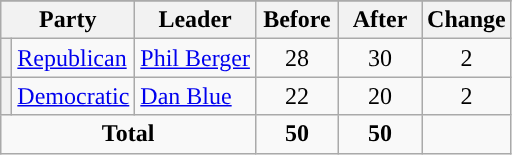<table class="wikitable" style="text-align:center;">
<tr>
</tr>
<tr>
<th colspan=2>Party</th>
<th>Leader</th>
<th style="width:3em">Before</th>
<th style="width:3em">After</th>
<th style="width:3em">Change</th>
</tr>
<tr>
<th style="background-color:"></th>
<td style="text-align:left;"><a href='#'>Republican</a></td>
<td style="text-align:left;"><a href='#'>Phil Berger</a></td>
<td>28</td>
<td>30</td>
<td> 2</td>
</tr>
<tr>
<th style="background-color:"></th>
<td style="text-align:left;"><a href='#'>Democratic</a></td>
<td style="text-align:left;"><a href='#'>Dan Blue</a></td>
<td>22</td>
<td>20</td>
<td> 2</td>
</tr>
<tr>
<td colspan=3><strong>Total</strong></td>
<td><strong>50</strong></td>
<td><strong>50</strong></td>
<td></td>
</tr>
</table>
